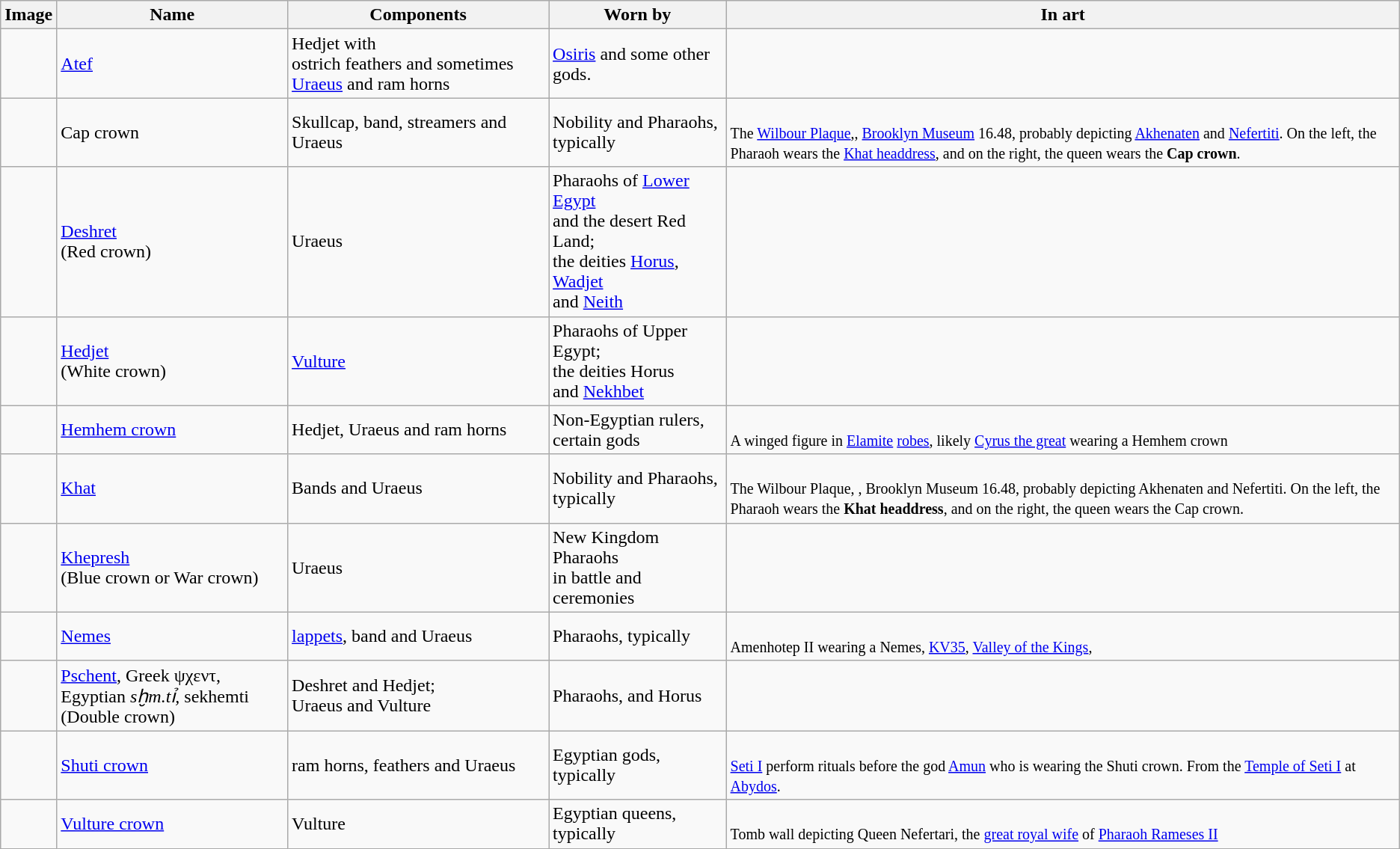<table class="wikitable">
<tr>
<th>Image</th>
<th>Name</th>
<th>Components</th>
<th>Worn by</th>
<th>In art</th>
</tr>
<tr>
<td></td>
<td><a href='#'>Atef</a></td>
<td>Hedjet with<br>ostrich feathers and sometimes <a href='#'>Uraeus</a> and ram horns</td>
<td><a href='#'>Osiris</a> and some other gods.</td>
<td></td>
</tr>
<tr>
<td></td>
<td>Cap crown</td>
<td>Skullcap, band, streamers and Uraeus</td>
<td>Nobility and Pharaohs, typically</td>
<td><br><small>The <a href='#'>Wilbour Plaque</a>,, <a href='#'>Brooklyn Museum</a> 16.48, probably depicting <a href='#'>Akhenaten</a> and <a href='#'>Nefertiti</a>. On the left, the Pharaoh wears the <a href='#'>Khat headdress</a>, and on the right, the queen wears the <strong>Cap crown</strong>.</small></td>
</tr>
<tr>
<td></td>
<td><a href='#'>Deshret</a><br>(Red crown)</td>
<td>Uraeus<br></td>
<td>Pharaohs of <a href='#'>Lower Egypt</a><br>and the desert Red Land;<br>the deities <a href='#'>Horus</a>, <a href='#'>Wadjet</a><br>and <a href='#'>Neith</a></td>
<td></td>
</tr>
<tr>
<td></td>
<td><a href='#'>Hedjet</a><br>(White crown)</td>
<td><a href='#'>Vulture</a></td>
<td>Pharaohs of Upper Egypt;<br>the deities Horus<br>and <a href='#'>Nekhbet</a></td>
<td></td>
</tr>
<tr>
<td></td>
<td><a href='#'>Hemhem crown</a></td>
<td>Hedjet, Uraeus and ram horns</td>
<td>Non-Egyptian rulers, certain gods</td>
<td><br><small>A winged figure in <a href='#'>Elamite</a> <a href='#'>robes</a>, likely <a href='#'>Cyrus the great</a> wearing a Hemhem crown</small></td>
</tr>
<tr>
<td></td>
<td><a href='#'>Khat</a></td>
<td>Bands and Uraeus</td>
<td>Nobility and Pharaohs, typically</td>
<td><br><small>The Wilbour Plaque, , Brooklyn Museum 16.48, probably depicting Akhenaten and Nefertiti. On the left, the Pharaoh wears the <strong>Khat headdress</strong>, and on the right, the queen wears the Cap crown.</small></td>
</tr>
<tr>
<td></td>
<td><a href='#'>Khepresh</a><br>(Blue crown or War crown)</td>
<td>Uraeus</td>
<td>New Kingdom Pharaohs<br>in battle and ceremonies</td>
<td></td>
</tr>
<tr>
<td></td>
<td><a href='#'>Nemes</a></td>
<td><a href='#'>lappets</a>, band and Uraeus</td>
<td>Pharaohs, typically</td>
<td><br><small> Amenhotep II wearing a Nemes, <a href='#'>KV35</a>, <a href='#'>Valley of the Kings</a>, </small></td>
</tr>
<tr>
<td></td>
<td><a href='#'>Pschent</a>, Greek ψχεντ, Egyptian <em>sḫm.tỉ,</em> sekhemti<br>(Double crown)</td>
<td>Deshret and Hedjet;<br>Uraeus and Vulture</td>
<td>Pharaohs, and Horus</td>
<td></td>
</tr>
<tr>
<td></td>
<td><a href='#'>Shuti crown</a></td>
<td>ram horns, feathers and Uraeus</td>
<td>Egyptian gods, typically</td>
<td><br><small><a href='#'>Seti I</a> perform rituals before the god <a href='#'>Amun</a> who is wearing the Shuti crown. From the <a href='#'>Temple of Seti I</a> at <a href='#'>Abydos</a>.</small></td>
</tr>
<tr>
<td></td>
<td><a href='#'>Vulture crown</a></td>
<td>Vulture</td>
<td>Egyptian queens, typically</td>
<td><br><small>Tomb wall depicting Queen Nefertari, the <a href='#'>great royal wife</a> of <a href='#'>Pharaoh Rameses II</a></small></td>
</tr>
</table>
